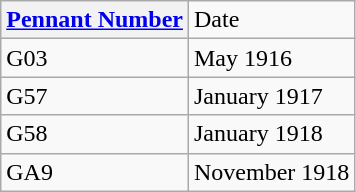<table class="wikitable" style="text-align:left">
<tr>
<th><a href='#'>Pennant Number</a></th>
<td>Date</td>
</tr>
<tr>
<td>G03</td>
<td>May 1916</td>
</tr>
<tr>
<td>G57</td>
<td>January 1917</td>
</tr>
<tr>
<td>G58</td>
<td>January 1918</td>
</tr>
<tr>
<td>GA9</td>
<td>November 1918</td>
</tr>
</table>
